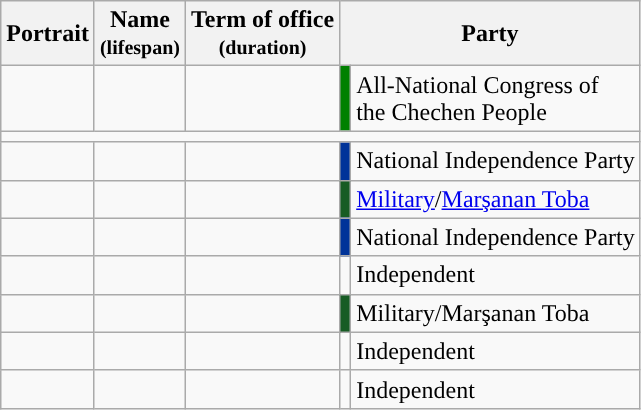<table class="wikitable">
<tr>
<th>Portrait</th>
<th>Name<br><small>(lifespan)</small></th>
<th>Term of office<br><small>(duration)</small></th>
<th colspan=2>Party</th>
</tr>
<tr>
<td></td>
<td></td>
<td></td>
<td style="background-color:#008000"></td>
<td>All-National Congress of<br>the Chechen People</td>
</tr>
<tr>
<td colspan=5></td>
</tr>
<tr>
<td></td>
<td></td>
<td></td>
<td style="background-color:#003399"></td>
<td>National Independence Party</td>
</tr>
<tr>
<td></td>
<td></td>
<td></td>
<td style="background-color:#175c24"></td>
<td><a href='#'>Military</a>/<a href='#'>Marşanan Toba</a></td>
</tr>
<tr>
<td></td>
<td></td>
<td></td>
<td style="background-color:#003399"></td>
<td>National Independence Party</td>
</tr>
<tr>
<td></td>
<td></td>
<td></td>
<td style="background-color:"></td>
<td>Independent</td>
</tr>
<tr>
<td></td>
<td></td>
<td></td>
<td style="background-color:#175c24"></td>
<td>Military/Marşanan Toba</td>
</tr>
<tr>
<td></td>
<td></td>
<td></td>
<td style="background-color:"></td>
<td>Independent</td>
</tr>
<tr>
<td></td>
<td></td>
<td></td>
<td style="background-color:"></td>
<td>Independent</td>
</tr>
</table>
